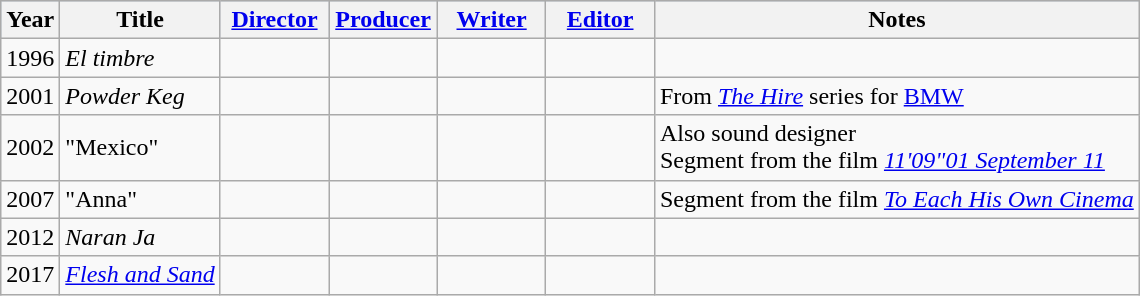<table class="wikitable">
<tr style="background:#b0c4de; text-align:center;">
<th>Year</th>
<th>Title</th>
<th width="65"><a href='#'>Director</a></th>
<th width="65"><a href='#'>Producer</a></th>
<th width="65"><a href='#'>Writer</a></th>
<th width="65"><a href='#'>Editor</a></th>
<th>Notes</th>
</tr>
<tr>
<td>1996</td>
<td><em>El timbre</em></td>
<td></td>
<td></td>
<td></td>
<td></td>
<td></td>
</tr>
<tr>
<td>2001</td>
<td><em>Powder Keg</em></td>
<td></td>
<td></td>
<td></td>
<td></td>
<td>From <em><a href='#'>The Hire</a></em> series for <a href='#'>BMW</a></td>
</tr>
<tr>
<td>2002</td>
<td>"Mexico"</td>
<td></td>
<td></td>
<td></td>
<td></td>
<td>Also sound designer<br>Segment from the film <em><a href='#'>11'09"01 September 11</a></em></td>
</tr>
<tr>
<td>2007</td>
<td>"Anna"</td>
<td></td>
<td></td>
<td></td>
<td></td>
<td>Segment from the film <em><a href='#'>To Each His Own Cinema</a></em></td>
</tr>
<tr>
<td>2012</td>
<td><em>Naran Ja</em></td>
<td></td>
<td></td>
<td></td>
<td></td>
<td></td>
</tr>
<tr>
<td>2017</td>
<td><em><a href='#'>Flesh and Sand</a></em></td>
<td></td>
<td></td>
<td></td>
<td></td>
<td></td>
</tr>
</table>
